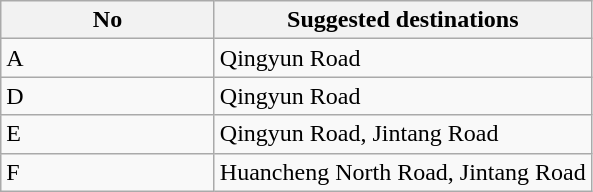<table class="wikitable" style="margin-bottom: 10px;">
<tr>
<th width="135px">No</th>
<th>Suggested destinations</th>
</tr>
<tr>
<td>A</td>
<td>Qingyun Road</td>
</tr>
<tr>
<td>D</td>
<td>Qingyun Road</td>
</tr>
<tr>
<td>E</td>
<td>Qingyun Road, Jintang Road</td>
</tr>
<tr>
<td>F</td>
<td>Huancheng North Road, Jintang Road</td>
</tr>
</table>
